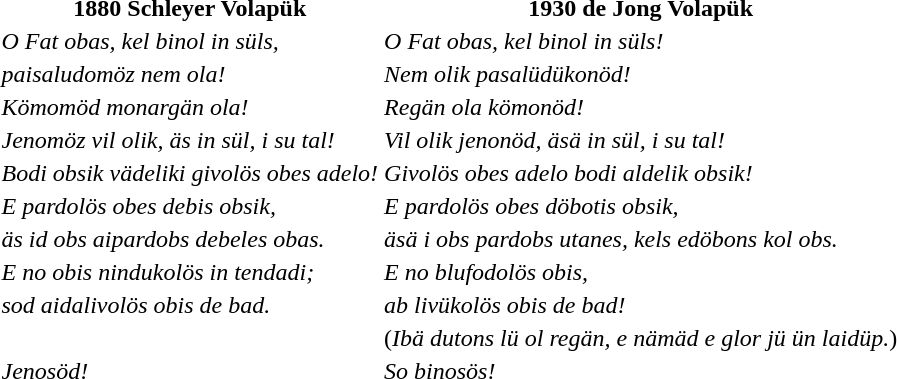<table lang="vo">
<tr>
<th>1880 Schleyer Volapük</th>
<th>1930 de Jong Volapük</th>
</tr>
<tr>
<td><em>O Fat obas, kel binol in süls,</em></td>
<td><em>O Fat obas, kel binol in süls!</em></td>
</tr>
<tr>
<td><em>paisaludomöz nem ola!</em></td>
<td><em>Nem olik pasalüdükonöd!</em></td>
</tr>
<tr>
<td><em>Kömomöd monargän ola!</em></td>
<td><em>Regän ola kömonöd!</em></td>
</tr>
<tr>
<td><em>Jenomöz vil olik, äs in sül, i su tal!</em></td>
<td><em>Vil olik jenonöd, äsä in sül, i su tal!</em></td>
</tr>
<tr>
<td><em>Bodi obsik vädeliki givolös obes adelo!</em></td>
<td><em>Givolös obes adelo bodi aldelik obsik!</em></td>
</tr>
<tr>
<td><em>E pardolös obes debis obsik,</em></td>
<td><em>E pardolös obes döbotis obsik,</em></td>
</tr>
<tr>
<td><em>äs id obs aipardobs debeles obas.</em></td>
<td><em>äsä i obs pardobs utanes, kels edöbons kol obs.</em></td>
</tr>
<tr>
<td><em>E no obis nindukolös in tendadi;</em></td>
<td><em>E no blufodolös obis,</em></td>
</tr>
<tr>
<td><em>sod aidalivolös obis de bad.</em></td>
<td><em>ab livükolös obis de bad!</em></td>
</tr>
<tr>
<td></td>
<td>(<em>Ibä dutons lü ol regän, e nämäd e glor jü ün laidüp.</em>)</td>
</tr>
<tr>
<td><em>Jenosöd!</em></td>
<td><em>So binosös!</em></td>
</tr>
</table>
